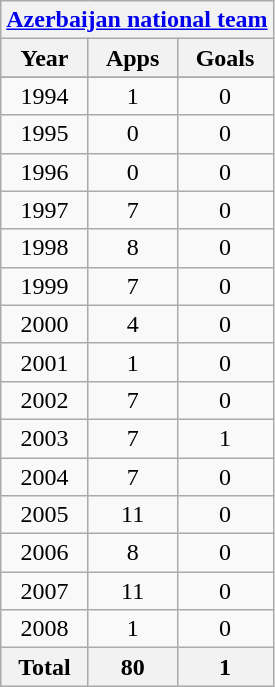<table class="wikitable" style="text-align:center">
<tr>
<th colspan=3><a href='#'>Azerbaijan national team</a></th>
</tr>
<tr>
<th>Year</th>
<th>Apps</th>
<th>Goals</th>
</tr>
<tr>
</tr>
<tr>
<td>1994</td>
<td>1</td>
<td>0</td>
</tr>
<tr>
<td>1995</td>
<td>0</td>
<td>0</td>
</tr>
<tr>
<td>1996</td>
<td>0</td>
<td>0</td>
</tr>
<tr>
<td>1997</td>
<td>7</td>
<td>0</td>
</tr>
<tr>
<td>1998</td>
<td>8</td>
<td>0</td>
</tr>
<tr>
<td>1999</td>
<td>7</td>
<td>0</td>
</tr>
<tr>
<td>2000</td>
<td>4</td>
<td>0</td>
</tr>
<tr>
<td>2001</td>
<td>1</td>
<td>0</td>
</tr>
<tr>
<td>2002</td>
<td>7</td>
<td>0</td>
</tr>
<tr>
<td>2003</td>
<td>7</td>
<td>1</td>
</tr>
<tr>
<td>2004</td>
<td>7</td>
<td>0</td>
</tr>
<tr>
<td>2005</td>
<td>11</td>
<td>0</td>
</tr>
<tr>
<td>2006</td>
<td>8</td>
<td>0</td>
</tr>
<tr>
<td>2007</td>
<td>11</td>
<td>0</td>
</tr>
<tr>
<td>2008</td>
<td>1</td>
<td>0</td>
</tr>
<tr>
<th>Total</th>
<th>80</th>
<th>1</th>
</tr>
</table>
